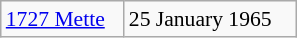<table class="wikitable floatright" style="font-size: 0.9em; width: 198px;">
<tr>
<td><a href='#'>1727 Mette</a></td>
<td>25 January 1965</td>
</tr>
</table>
